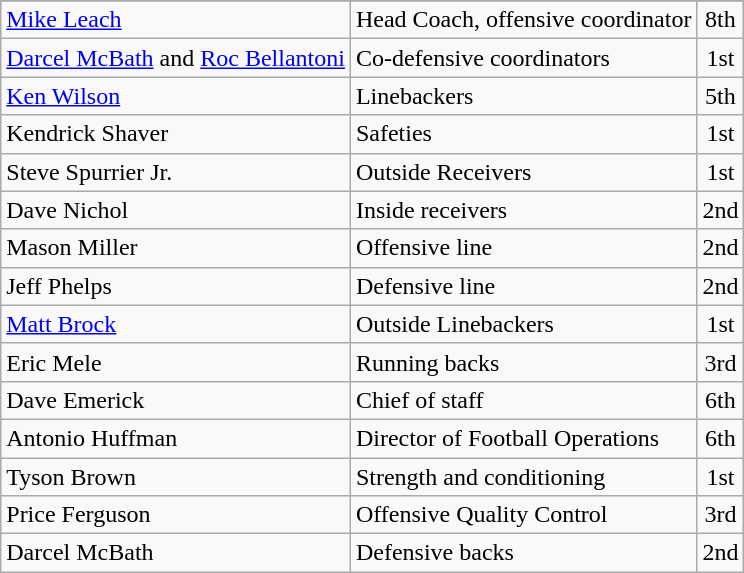<table class="wikitable">
<tr>
</tr>
<tr>
<td><a href='#'>Mike Leach</a></td>
<td>Head Coach, offensive coordinator</td>
<td align=center>8th</td>
</tr>
<tr>
<td><a href='#'>Darcel McBath</a> and <a href='#'>Roc Bellantoni</a></td>
<td>Co-defensive coordinators</td>
<td align=center>1st</td>
</tr>
<tr>
<td><a href='#'>Ken Wilson</a></td>
<td>Linebackers</td>
<td align=center>5th</td>
</tr>
<tr>
<td>Kendrick Shaver</td>
<td>Safeties</td>
<td align=center>1st</td>
</tr>
<tr>
<td>Steve Spurrier Jr.</td>
<td>Outside Receivers</td>
<td align=center>1st</td>
</tr>
<tr>
<td>Dave Nichol</td>
<td>Inside receivers</td>
<td align=center>2nd</td>
</tr>
<tr>
<td>Mason Miller</td>
<td>Offensive line</td>
<td align=center>2nd</td>
</tr>
<tr>
<td>Jeff Phelps</td>
<td>Defensive line</td>
<td align=center>2nd</td>
</tr>
<tr>
<td><a href='#'>Matt Brock</a></td>
<td>Outside Linebackers</td>
<td align=center>1st</td>
</tr>
<tr>
<td>Eric Mele</td>
<td>Running backs</td>
<td align=center>3rd</td>
</tr>
<tr>
<td>Dave Emerick</td>
<td>Chief of staff</td>
<td align=center>6th</td>
</tr>
<tr>
<td>Antonio Huffman</td>
<td>Director of Football Operations</td>
<td align=center>6th</td>
</tr>
<tr>
<td>Tyson Brown</td>
<td>Strength and conditioning</td>
<td align=center>1st</td>
</tr>
<tr>
<td>Price Ferguson</td>
<td>Offensive Quality Control</td>
<td align=center>3rd</td>
</tr>
<tr>
<td>Darcel McBath</td>
<td>Defensive backs</td>
<td align=center>2nd</td>
</tr>
</table>
